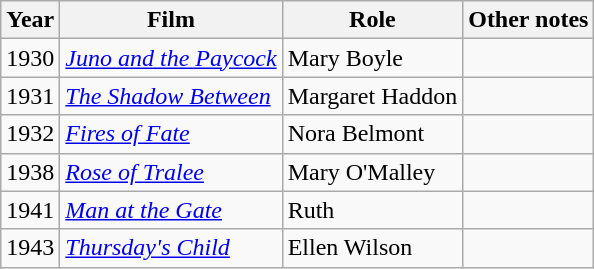<table class="wikitable">
<tr>
<th>Year</th>
<th>Film</th>
<th>Role</th>
<th>Other notes</th>
</tr>
<tr>
<td>1930</td>
<td><em><a href='#'>Juno and the Paycock</a></em></td>
<td>Mary Boyle</td>
<td></td>
</tr>
<tr>
<td>1931</td>
<td><em><a href='#'>The Shadow Between</a></em></td>
<td>Margaret Haddon</td>
<td></td>
</tr>
<tr>
<td>1932</td>
<td><em><a href='#'>Fires of Fate</a></em></td>
<td>Nora Belmont</td>
<td></td>
</tr>
<tr>
<td>1938</td>
<td><em><a href='#'>Rose of Tralee</a></em></td>
<td>Mary O'Malley</td>
<td></td>
</tr>
<tr>
<td>1941</td>
<td><em><a href='#'>Man at the Gate</a></em></td>
<td>Ruth</td>
<td></td>
</tr>
<tr>
<td>1943</td>
<td><em><a href='#'>Thursday's Child</a></em></td>
<td>Ellen Wilson</td>
<td></td>
</tr>
</table>
